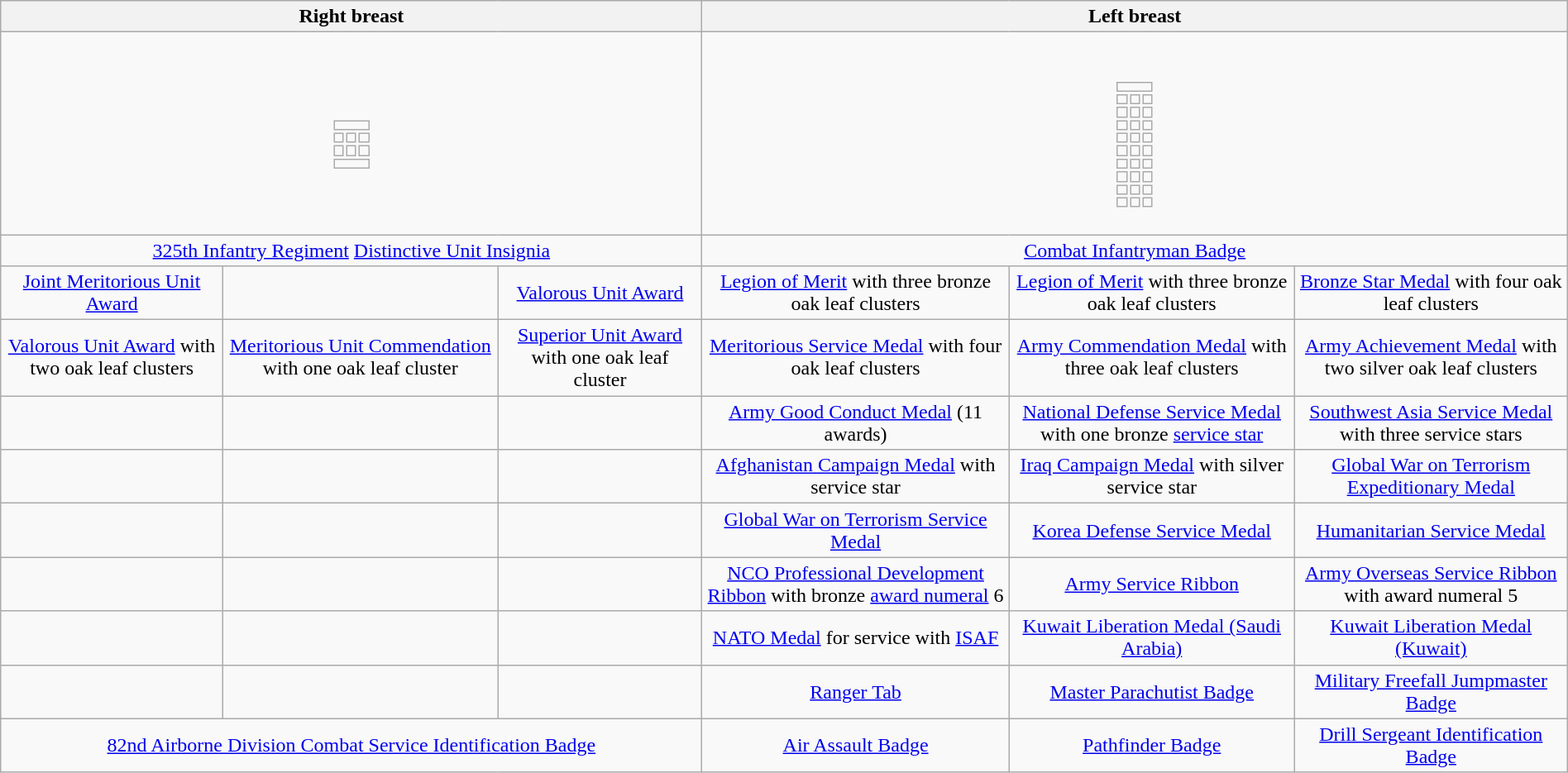<table class="wikitable" style="margin:1em auto; text-align:center;">
<tr>
<th colspan="3">Right breast</th>
<th colspan="3">Left breast</th>
</tr>
<tr>
<td colspan="3"><br><table style="margin:1em auto; text-align:center;">
<tr>
<td colspan="3"></td>
</tr>
<tr>
<td></td>
<td></td>
<td></td>
</tr>
<tr>
<td colspan="1"></td>
<td colspan="1"></td>
<td colspan="1"></td>
</tr>
<tr>
<td colspan="3"></td>
</tr>
</table>
</td>
<td colspan="3"><br><table style="margin:1em auto; text-align:center;">
<tr>
<td colspan="3"></td>
</tr>
<tr>
<td></td>
<td></td>
<td></td>
</tr>
<tr>
<td></td>
<td></td>
<td></td>
</tr>
<tr>
<td></td>
<td></td>
<td></td>
</tr>
<tr>
<td></td>
<td></td>
<td></td>
</tr>
<tr>
<td></td>
<td></td>
<td></td>
</tr>
<tr>
<td><span></span></td>
<td></td>
<td><span></span></td>
</tr>
<tr>
<td></td>
<td></td>
<td></td>
</tr>
<tr>
<td colspan="1"></td>
<td colspan="1"></td>
<td colspan="1"></td>
</tr>
<tr>
<td></td>
<td></td>
<td></td>
</tr>
</table>
</td>
</tr>
<tr>
<td colspan="3"><a href='#'>325th Infantry Regiment</a> <a href='#'>Distinctive Unit Insignia</a></td>
<td colspan="3"><a href='#'>Combat Infantryman Badge</a></td>
</tr>
<tr>
<td><a href='#'>Joint Meritorious Unit Award</a></td>
<td></td>
<td><a href='#'>Valorous Unit Award</a></td>
<td><a href='#'>Legion of Merit</a> with three bronze oak leaf clusters</td>
<td><a href='#'>Legion of Merit</a> with three bronze oak leaf clusters</td>
<td><a href='#'>Bronze Star Medal</a> with four oak leaf clusters</td>
</tr>
<tr>
<td><a href='#'>Valorous Unit Award</a> with two oak leaf clusters</td>
<td><a href='#'>Meritorious Unit Commendation</a> with one oak leaf cluster</td>
<td><a href='#'>Superior Unit Award</a> with one oak leaf cluster</td>
<td><a href='#'>Meritorious Service Medal</a> with four oak leaf clusters</td>
<td><a href='#'>Army Commendation Medal</a> with three oak leaf clusters</td>
<td><a href='#'>Army Achievement Medal</a> with two silver oak leaf clusters</td>
</tr>
<tr>
<td></td>
<td></td>
<td></td>
<td><a href='#'>Army Good Conduct Medal</a> (11 awards)</td>
<td><a href='#'>National Defense Service Medal</a> with one bronze <a href='#'>service star</a></td>
<td><a href='#'>Southwest Asia Service Medal</a> with three service stars</td>
</tr>
<tr>
<td></td>
<td></td>
<td></td>
<td><a href='#'>Afghanistan Campaign Medal</a> with service star</td>
<td><a href='#'>Iraq Campaign Medal</a> with silver service star</td>
<td><a href='#'>Global War on Terrorism Expeditionary Medal</a></td>
</tr>
<tr>
<td></td>
<td></td>
<td></td>
<td><a href='#'>Global War on Terrorism Service Medal</a></td>
<td><a href='#'>Korea Defense Service Medal</a></td>
<td><a href='#'>Humanitarian Service Medal</a></td>
</tr>
<tr>
<td></td>
<td></td>
<td></td>
<td><a href='#'>NCO Professional Development Ribbon</a> with bronze <a href='#'>award numeral</a> 6</td>
<td><a href='#'>Army Service Ribbon</a></td>
<td><a href='#'>Army Overseas Service Ribbon</a> with award numeral 5</td>
</tr>
<tr>
<td></td>
<td></td>
<td></td>
<td><a href='#'>NATO Medal</a> for service with <a href='#'>ISAF</a></td>
<td><a href='#'>Kuwait Liberation Medal (Saudi Arabia)</a></td>
<td><a href='#'>Kuwait Liberation Medal (Kuwait)</a></td>
</tr>
<tr>
<td></td>
<td></td>
<td></td>
<td><a href='#'>Ranger Tab</a></td>
<td><a href='#'>Master Parachutist Badge</a></td>
<td><a href='#'>Military Freefall Jumpmaster Badge</a></td>
</tr>
<tr>
<td colspan="3"><a href='#'>82nd Airborne Division Combat Service Identification Badge</a></td>
<td><a href='#'>Air Assault Badge</a></td>
<td><a href='#'>Pathfinder Badge</a></td>
<td><a href='#'>Drill Sergeant Identification Badge</a></td>
</tr>
</table>
